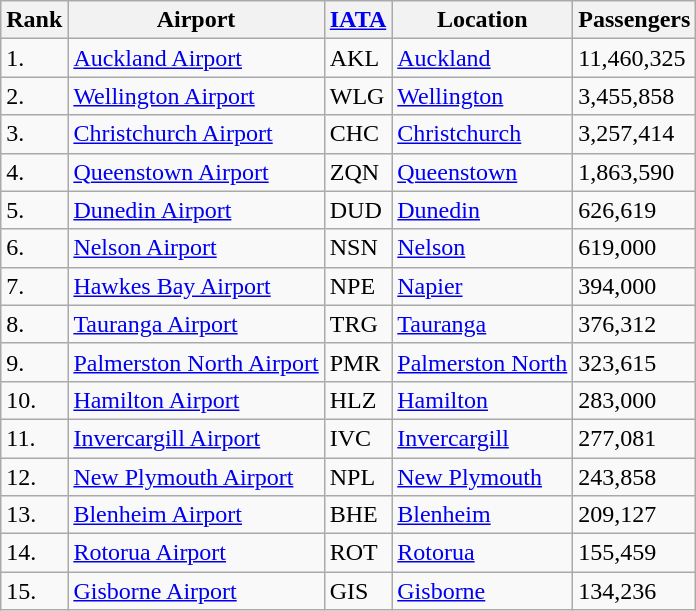<table class="wikitable">
<tr>
<th>Rank</th>
<th>Airport</th>
<th><a href='#'>IATA</a></th>
<th>Location</th>
<th>Passengers</th>
</tr>
<tr>
<td>1.</td>
<td><a href='#'>Auckland Airport</a></td>
<td>AKL</td>
<td><a href='#'>Auckland</a></td>
<td>11,460,325</td>
</tr>
<tr>
<td>2.</td>
<td><a href='#'>Wellington Airport</a></td>
<td>WLG</td>
<td><a href='#'>Wellington</a></td>
<td>3,455,858</td>
</tr>
<tr>
<td>3.</td>
<td><a href='#'>Christchurch Airport</a></td>
<td>CHC</td>
<td><a href='#'>Christchurch</a></td>
<td>3,257,414 </td>
</tr>
<tr>
<td>4.</td>
<td><a href='#'>Queenstown Airport</a></td>
<td>ZQN</td>
<td><a href='#'>Queenstown</a></td>
<td>1,863,590</td>
</tr>
<tr>
<td>5.</td>
<td><a href='#'>Dunedin Airport</a></td>
<td>DUD</td>
<td><a href='#'>Dunedin</a></td>
<td>626,619</td>
</tr>
<tr>
<td>6.</td>
<td><a href='#'>Nelson Airport</a></td>
<td>NSN</td>
<td><a href='#'>Nelson</a></td>
<td>619,000</td>
</tr>
<tr>
<td>7.</td>
<td><a href='#'>Hawkes Bay Airport</a></td>
<td>NPE</td>
<td><a href='#'>Napier</a></td>
<td>394,000</td>
</tr>
<tr>
<td>8.</td>
<td><a href='#'>Tauranga Airport</a></td>
<td>TRG</td>
<td><a href='#'>Tauranga</a></td>
<td>376,312</td>
</tr>
<tr>
<td>9.</td>
<td><a href='#'>Palmerston North Airport</a></td>
<td>PMR</td>
<td><a href='#'>Palmerston North</a></td>
<td>323,615</td>
</tr>
<tr>
<td>10.</td>
<td><a href='#'>Hamilton Airport</a></td>
<td>HLZ</td>
<td><a href='#'>Hamilton</a></td>
<td>283,000</td>
</tr>
<tr>
<td>11.</td>
<td><a href='#'>Invercargill Airport</a></td>
<td>IVC</td>
<td><a href='#'>Invercargill</a></td>
<td>277,081</td>
</tr>
<tr>
<td>12.</td>
<td><a href='#'>New Plymouth Airport</a></td>
<td>NPL</td>
<td><a href='#'>New Plymouth</a></td>
<td>243,858</td>
</tr>
<tr>
<td>13.</td>
<td><a href='#'>Blenheim Airport</a></td>
<td>BHE</td>
<td><a href='#'>Blenheim</a></td>
<td>209,127</td>
</tr>
<tr>
<td>14.</td>
<td><a href='#'>Rotorua Airport</a></td>
<td>ROT</td>
<td><a href='#'>Rotorua</a></td>
<td>155,459</td>
</tr>
<tr>
<td>15.</td>
<td><a href='#'>Gisborne Airport</a></td>
<td>GIS</td>
<td><a href='#'>Gisborne</a></td>
<td>134,236</td>
</tr>
</table>
